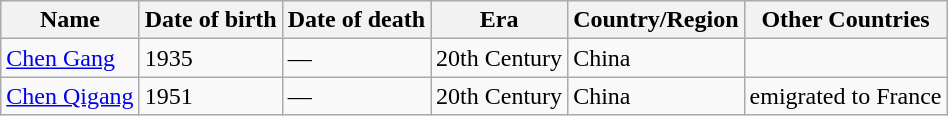<table class="wikitable sortable">
<tr>
<th>Name</th>
<th>Date of birth</th>
<th>Date of death</th>
<th>Era</th>
<th>Country/Region</th>
<th>Other Countries</th>
</tr>
<tr>
<td><a href='#'>Chen Gang</a></td>
<td>1935</td>
<td>—</td>
<td>20th Century</td>
<td>China</td>
<td></td>
</tr>
<tr>
<td><a href='#'>Chen Qigang</a></td>
<td>1951</td>
<td>—</td>
<td>20th Century</td>
<td>China</td>
<td>emigrated to France</td>
</tr>
</table>
